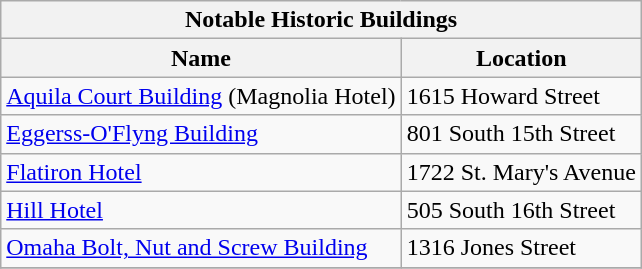<table class="wikitable">
<tr>
<th style="text-align:center;" colspan="6"><strong>Notable Historic Buildings</strong></th>
</tr>
<tr>
<th>Name</th>
<th>Location</th>
</tr>
<tr>
<td><a href='#'>Aquila Court Building</a> (Magnolia Hotel)</td>
<td>1615 Howard Street</td>
</tr>
<tr>
<td><a href='#'>Eggerss-O'Flyng Building</a></td>
<td>801 South 15th Street</td>
</tr>
<tr>
<td><a href='#'>Flatiron Hotel</a></td>
<td>1722 St. Mary's Avenue</td>
</tr>
<tr>
<td><a href='#'>Hill Hotel</a></td>
<td>505 South 16th Street</td>
</tr>
<tr>
<td><a href='#'>Omaha Bolt, Nut and Screw Building</a></td>
<td>1316 Jones Street</td>
</tr>
<tr>
</tr>
</table>
